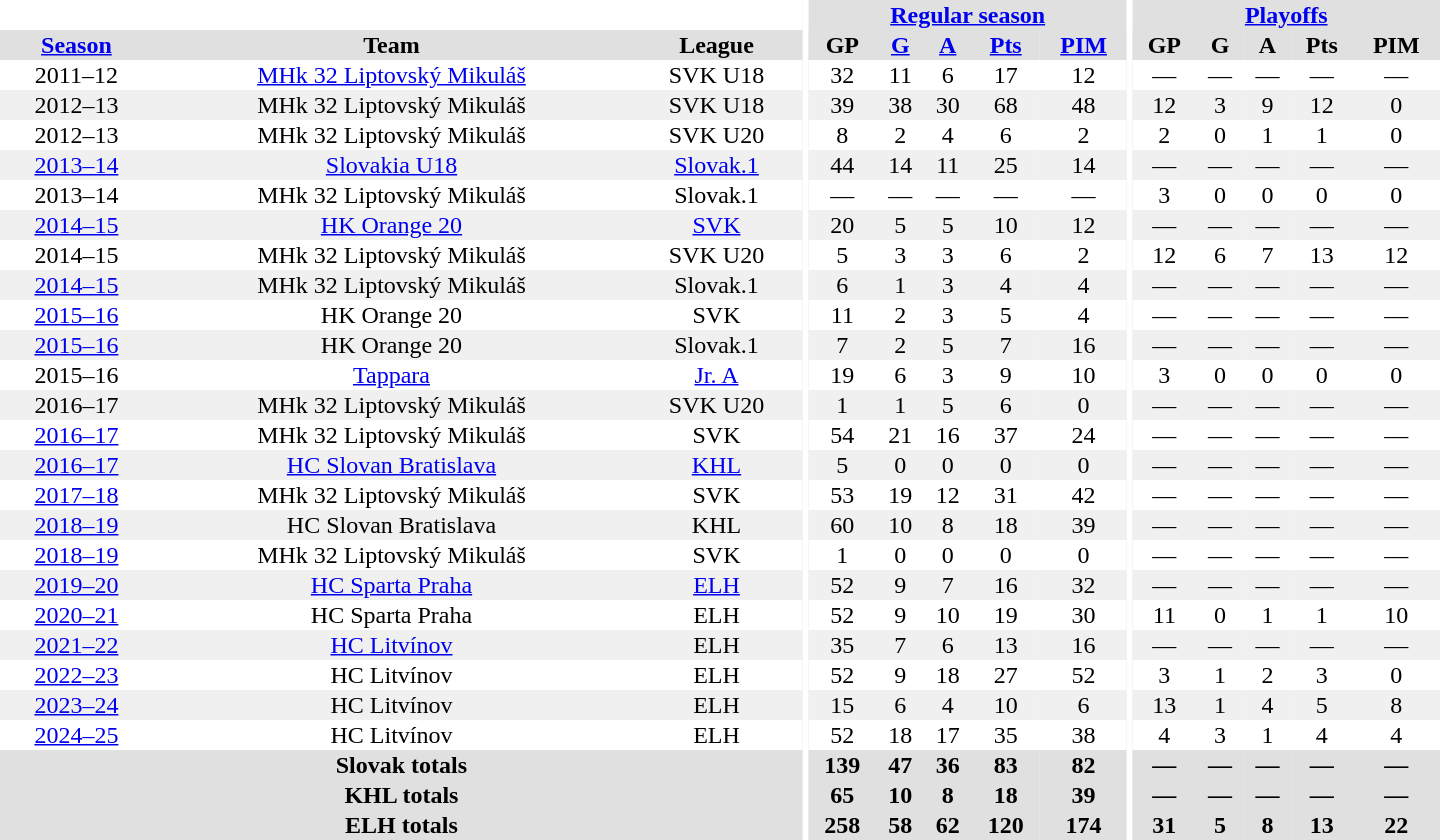<table border="0" cellpadding="1" cellspacing="0" style="text-align:center; width:60em">
<tr bgcolor="#e0e0e0">
<th colspan="3" bgcolor="#ffffff"></th>
<th rowspan="99" bgcolor="#ffffff"></th>
<th colspan="5"><a href='#'>Regular season</a></th>
<th rowspan="99" bgcolor="#ffffff"></th>
<th colspan="5"><a href='#'>Playoffs</a></th>
</tr>
<tr bgcolor="#e0e0e0">
<th><a href='#'>Season</a></th>
<th>Team</th>
<th>League</th>
<th>GP</th>
<th><a href='#'>G</a></th>
<th><a href='#'>A</a></th>
<th><a href='#'>Pts</a></th>
<th><a href='#'>PIM</a></th>
<th>GP</th>
<th>G</th>
<th>A</th>
<th>Pts</th>
<th>PIM</th>
</tr>
<tr>
<td>2011–12</td>
<td><a href='#'>MHk 32 Liptovský Mikuláš</a></td>
<td>SVK U18</td>
<td>32</td>
<td>11</td>
<td>6</td>
<td>17</td>
<td>12</td>
<td>—</td>
<td>—</td>
<td>—</td>
<td>—</td>
<td>—</td>
</tr>
<tr bgcolor="#f0f0f0">
<td>2012–13</td>
<td>MHk 32 Liptovský Mikuláš</td>
<td>SVK U18</td>
<td>39</td>
<td>38</td>
<td>30</td>
<td>68</td>
<td>48</td>
<td>12</td>
<td>3</td>
<td>9</td>
<td>12</td>
<td>0</td>
</tr>
<tr>
<td>2012–13</td>
<td>MHk 32 Liptovský Mikuláš</td>
<td>SVK U20</td>
<td>8</td>
<td>2</td>
<td>4</td>
<td>6</td>
<td>2</td>
<td>2</td>
<td>0</td>
<td>1</td>
<td>1</td>
<td>0</td>
</tr>
<tr bgcolor="#f0f0f0">
<td><a href='#'>2013–14</a></td>
<td><a href='#'>Slovakia U18</a></td>
<td><a href='#'>Slovak.1</a></td>
<td>44</td>
<td>14</td>
<td>11</td>
<td>25</td>
<td>14</td>
<td>—</td>
<td>—</td>
<td>—</td>
<td>—</td>
<td>—</td>
</tr>
<tr>
<td>2013–14</td>
<td>MHk 32 Liptovský Mikuláš</td>
<td>Slovak.1</td>
<td>—</td>
<td>—</td>
<td>—</td>
<td>—</td>
<td>—</td>
<td>3</td>
<td>0</td>
<td>0</td>
<td>0</td>
<td>0</td>
</tr>
<tr bgcolor="#f0f0f0">
<td><a href='#'>2014–15</a></td>
<td><a href='#'>HK Orange 20</a></td>
<td><a href='#'>SVK</a></td>
<td>20</td>
<td>5</td>
<td>5</td>
<td>10</td>
<td>12</td>
<td>—</td>
<td>—</td>
<td>—</td>
<td>—</td>
<td>—</td>
</tr>
<tr>
<td>2014–15</td>
<td>MHk 32 Liptovský Mikuláš</td>
<td>SVK U20</td>
<td>5</td>
<td>3</td>
<td>3</td>
<td>6</td>
<td>2</td>
<td>12</td>
<td>6</td>
<td>7</td>
<td>13</td>
<td>12</td>
</tr>
<tr bgcolor="#f0f0f0">
<td><a href='#'>2014–15</a></td>
<td>MHk 32 Liptovský Mikuláš</td>
<td>Slovak.1</td>
<td>6</td>
<td>1</td>
<td>3</td>
<td>4</td>
<td>4</td>
<td>—</td>
<td>—</td>
<td>—</td>
<td>—</td>
<td>—</td>
</tr>
<tr>
<td><a href='#'>2015–16</a></td>
<td>HK Orange 20</td>
<td>SVK</td>
<td>11</td>
<td>2</td>
<td>3</td>
<td>5</td>
<td>4</td>
<td>—</td>
<td>—</td>
<td>—</td>
<td>—</td>
<td>—</td>
</tr>
<tr bgcolor="#f0f0f0">
<td><a href='#'>2015–16</a></td>
<td>HK Orange 20</td>
<td>Slovak.1</td>
<td>7</td>
<td>2</td>
<td>5</td>
<td>7</td>
<td>16</td>
<td>—</td>
<td>—</td>
<td>—</td>
<td>—</td>
<td>—</td>
</tr>
<tr>
<td>2015–16</td>
<td><a href='#'>Tappara</a></td>
<td><a href='#'>Jr. A</a></td>
<td>19</td>
<td>6</td>
<td>3</td>
<td>9</td>
<td>10</td>
<td>3</td>
<td>0</td>
<td>0</td>
<td>0</td>
<td>0</td>
</tr>
<tr bgcolor="#f0f0f0">
<td>2016–17</td>
<td>MHk 32 Liptovský Mikuláš</td>
<td>SVK U20</td>
<td>1</td>
<td>1</td>
<td>5</td>
<td>6</td>
<td>0</td>
<td>—</td>
<td>—</td>
<td>—</td>
<td>—</td>
<td>—</td>
</tr>
<tr>
<td><a href='#'>2016–17</a></td>
<td>MHk 32 Liptovský Mikuláš</td>
<td>SVK</td>
<td>54</td>
<td>21</td>
<td>16</td>
<td>37</td>
<td>24</td>
<td>—</td>
<td>—</td>
<td>—</td>
<td>—</td>
<td>—</td>
</tr>
<tr bgcolor="#f0f0f0">
<td><a href='#'>2016–17</a></td>
<td><a href='#'>HC Slovan Bratislava</a></td>
<td><a href='#'>KHL</a></td>
<td>5</td>
<td>0</td>
<td>0</td>
<td>0</td>
<td>0</td>
<td>—</td>
<td>—</td>
<td>—</td>
<td>—</td>
<td>—</td>
</tr>
<tr>
<td><a href='#'>2017–18</a></td>
<td>MHk 32 Liptovský Mikuláš</td>
<td>SVK</td>
<td>53</td>
<td>19</td>
<td>12</td>
<td>31</td>
<td>42</td>
<td>—</td>
<td>—</td>
<td>—</td>
<td>—</td>
<td>—</td>
</tr>
<tr bgcolor="#f0f0f0">
<td><a href='#'>2018–19</a></td>
<td>HC Slovan Bratislava</td>
<td>KHL</td>
<td>60</td>
<td>10</td>
<td>8</td>
<td>18</td>
<td>39</td>
<td>—</td>
<td>—</td>
<td>—</td>
<td>—</td>
<td>—</td>
</tr>
<tr>
<td><a href='#'>2018–19</a></td>
<td>MHk 32 Liptovský Mikuláš</td>
<td>SVK</td>
<td>1</td>
<td>0</td>
<td>0</td>
<td>0</td>
<td>0</td>
<td>—</td>
<td>—</td>
<td>—</td>
<td>—</td>
<td>—</td>
</tr>
<tr bgcolor="#f0f0f0">
<td><a href='#'>2019–20</a></td>
<td><a href='#'>HC Sparta Praha</a></td>
<td><a href='#'>ELH</a></td>
<td>52</td>
<td>9</td>
<td>7</td>
<td>16</td>
<td>32</td>
<td>—</td>
<td>—</td>
<td>—</td>
<td>—</td>
<td>—</td>
</tr>
<tr>
<td><a href='#'>2020–21</a></td>
<td>HC Sparta Praha</td>
<td>ELH</td>
<td>52</td>
<td>9</td>
<td>10</td>
<td>19</td>
<td>30</td>
<td>11</td>
<td>0</td>
<td>1</td>
<td>1</td>
<td>10</td>
</tr>
<tr bgcolor="#f0f0f0">
<td><a href='#'>2021–22</a></td>
<td><a href='#'>HC Litvínov</a></td>
<td>ELH</td>
<td>35</td>
<td>7</td>
<td>6</td>
<td>13</td>
<td>16</td>
<td>—</td>
<td>—</td>
<td>—</td>
<td>—</td>
<td>—</td>
</tr>
<tr>
<td><a href='#'>2022–23</a></td>
<td>HC Litvínov</td>
<td>ELH</td>
<td>52</td>
<td>9</td>
<td>18</td>
<td>27</td>
<td>52</td>
<td>3</td>
<td>1</td>
<td>2</td>
<td>3</td>
<td>0</td>
</tr>
<tr bgcolor="#f0f0f0">
<td><a href='#'>2023–24</a></td>
<td>HC Litvínov</td>
<td>ELH</td>
<td>15</td>
<td>6</td>
<td>4</td>
<td>10</td>
<td>6</td>
<td>13</td>
<td>1</td>
<td>4</td>
<td>5</td>
<td>8</td>
</tr>
<tr>
<td><a href='#'>2024–25</a></td>
<td>HC Litvínov</td>
<td>ELH</td>
<td>52</td>
<td>18</td>
<td>17</td>
<td>35</td>
<td>38</td>
<td>4</td>
<td>3</td>
<td>1</td>
<td>4</td>
<td>4</td>
</tr>
<tr bgcolor="#e0e0e0">
<th colspan="3">Slovak totals</th>
<th>139</th>
<th>47</th>
<th>36</th>
<th>83</th>
<th>82</th>
<th>—</th>
<th>—</th>
<th>—</th>
<th>—</th>
<th>—</th>
</tr>
<tr bgcolor="#e0e0e0">
<th colspan="3">KHL totals</th>
<th>65</th>
<th>10</th>
<th>8</th>
<th>18</th>
<th>39</th>
<th>—</th>
<th>—</th>
<th>—</th>
<th>—</th>
<th>—</th>
</tr>
<tr bgcolor="#e0e0e0">
<th colspan="3">ELH totals</th>
<th>258</th>
<th>58</th>
<th>62</th>
<th>120</th>
<th>174</th>
<th>31</th>
<th>5</th>
<th>8</th>
<th>13</th>
<th>22</th>
</tr>
</table>
